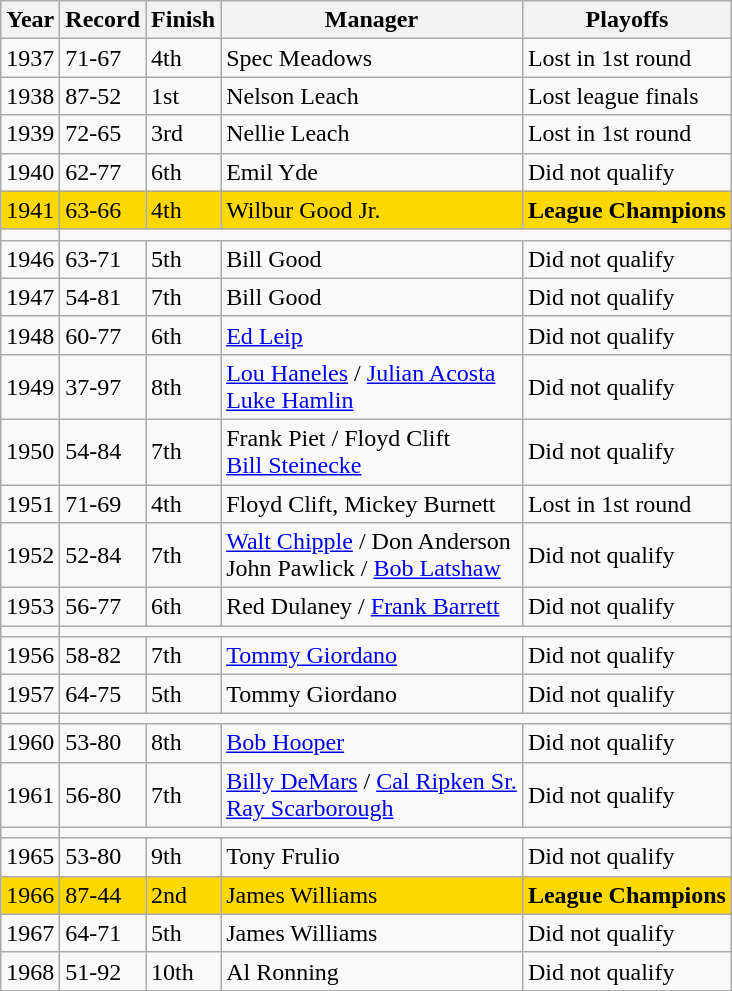<table class="wikitable">
<tr>
<th>Year</th>
<th>Record</th>
<th>Finish</th>
<th>Manager</th>
<th>Playoffs</th>
</tr>
<tr>
<td>1937</td>
<td>71-67</td>
<td>4th</td>
<td>Spec Meadows</td>
<td>Lost in 1st round</td>
</tr>
<tr>
<td>1938</td>
<td>87-52</td>
<td>1st</td>
<td>Nelson Leach</td>
<td>Lost league finals</td>
</tr>
<tr s>
<td>1939</td>
<td>72-65</td>
<td>3rd</td>
<td>Nellie Leach</td>
<td>Lost in 1st round</td>
</tr>
<tr>
<td>1940</td>
<td>62-77</td>
<td>6th</td>
<td>Emil Yde</td>
<td>Did not qualify</td>
</tr>
<tr bgcolor="#FFD800">
<td>1941</td>
<td>63-66</td>
<td>4th</td>
<td>Wilbur Good Jr.</td>
<td><strong>League Champions</strong></td>
</tr>
<tr>
<td></td>
</tr>
<tr>
<td>1946</td>
<td>63-71</td>
<td>5th</td>
<td>Bill Good</td>
<td>Did not qualify</td>
</tr>
<tr>
<td>1947</td>
<td>54-81</td>
<td>7th</td>
<td>Bill Good</td>
<td>Did not qualify</td>
</tr>
<tr>
<td>1948</td>
<td>60-77</td>
<td>6th</td>
<td><a href='#'>Ed Leip</a></td>
<td>Did not qualify</td>
</tr>
<tr>
<td>1949</td>
<td>37-97</td>
<td>8th</td>
<td><a href='#'>Lou Haneles</a> / <a href='#'>Julian Acosta</a> <br> <a href='#'>Luke Hamlin</a></td>
<td>Did not qualify</td>
</tr>
<tr>
<td>1950</td>
<td>54-84</td>
<td>7th</td>
<td>Frank Piet / Floyd Clift <br> <a href='#'>Bill Steinecke</a></td>
<td>Did not qualify</td>
</tr>
<tr>
<td>1951</td>
<td>71-69</td>
<td>4th</td>
<td>Floyd Clift, Mickey Burnett</td>
<td>Lost in 1st round</td>
</tr>
<tr>
<td>1952</td>
<td>52-84</td>
<td>7th</td>
<td><a href='#'>Walt Chipple</a> / Don Anderson <br> John Pawlick / <a href='#'>Bob Latshaw</a></td>
<td>Did not qualify</td>
</tr>
<tr>
<td>1953</td>
<td>56-77</td>
<td>6th</td>
<td>Red Dulaney / <a href='#'>Frank Barrett</a></td>
<td>Did not qualify</td>
</tr>
<tr>
<td></td>
</tr>
<tr>
<td>1956</td>
<td>58-82</td>
<td>7th</td>
<td><a href='#'>Tommy Giordano</a></td>
<td>Did not qualify</td>
</tr>
<tr>
<td>1957</td>
<td>64-75</td>
<td>5th</td>
<td>Tommy Giordano</td>
<td>Did not qualify</td>
</tr>
<tr>
<td></td>
</tr>
<tr>
<td>1960</td>
<td>53-80</td>
<td>8th</td>
<td><a href='#'>Bob Hooper</a></td>
<td>Did not qualify</td>
</tr>
<tr>
<td>1961</td>
<td>56-80</td>
<td>7th</td>
<td><a href='#'>Billy DeMars</a> / <a href='#'>Cal Ripken Sr.</a> <br> <a href='#'>Ray Scarborough</a></td>
<td>Did not qualify</td>
</tr>
<tr>
<td></td>
</tr>
<tr>
<td>1965</td>
<td>53-80</td>
<td>9th</td>
<td>Tony Frulio</td>
<td>Did not qualify</td>
</tr>
<tr bgcolor="#FFD800">
<td>1966</td>
<td>87-44</td>
<td>2nd</td>
<td>James Williams</td>
<td><strong>League Champions</strong></td>
</tr>
<tr>
<td>1967</td>
<td>64-71</td>
<td>5th</td>
<td>James Williams</td>
<td>Did not qualify</td>
</tr>
<tr>
<td>1968</td>
<td>51-92</td>
<td>10th</td>
<td>Al Ronning</td>
<td>Did not qualify</td>
</tr>
</table>
